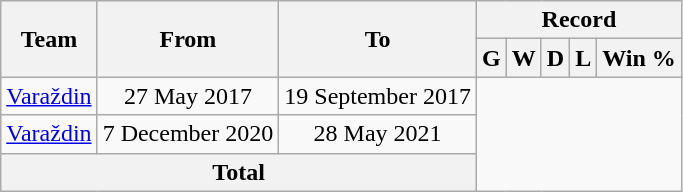<table class=wikitable style="text-align: center">
<tr>
<th rowspan="2">Team</th>
<th rowspan="2">From</th>
<th rowspan="2">To</th>
<th colspan="8">Record</th>
</tr>
<tr>
<th>G</th>
<th>W</th>
<th>D</th>
<th>L</th>
<th>Win %</th>
</tr>
<tr>
<td><a href='#'>Varaždin</a></td>
<td>27 May 2017</td>
<td>19 September 2017<br></td>
</tr>
<tr>
<td><a href='#'>Varaždin</a></td>
<td>7 December 2020</td>
<td>28 May 2021<br></td>
</tr>
<tr>
<th colspan="3">Total<br></th>
</tr>
</table>
